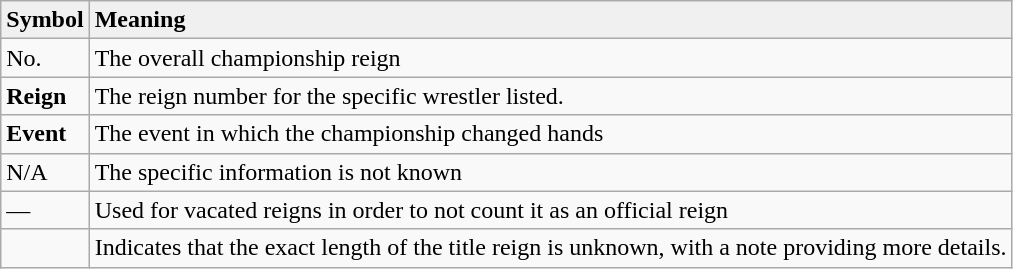<table class="wikitable">
<tr>
<td style="background: #f0f0f0;"><strong>Symbol</strong></td>
<td style="background: #f0f0f0;"><strong>Meaning</strong></td>
</tr>
<tr>
<td>No.</td>
<td>The overall championship reign</td>
</tr>
<tr>
<td><strong>Reign</strong></td>
<td>The reign number for the specific wrestler listed.</td>
</tr>
<tr>
<td><strong>Event</strong></td>
<td>The event in which the championship changed hands</td>
</tr>
<tr>
<td>N/A</td>
<td>The specific information is not known</td>
</tr>
<tr>
<td>—</td>
<td>Used for vacated reigns in order to not count it as an official reign</td>
</tr>
<tr>
<td></td>
<td>Indicates that the exact length of the title reign is unknown, with a note providing more details.</td>
</tr>
</table>
